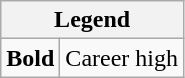<table class="wikitable">
<tr>
<th colspan="2">Legend</th>
</tr>
<tr>
<td><strong>Bold</strong></td>
<td>Career high</td>
</tr>
</table>
